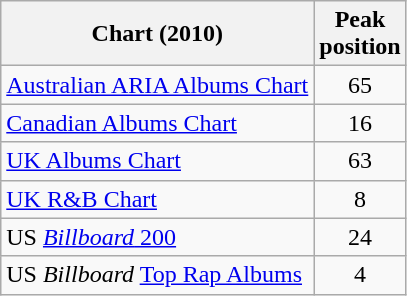<table class="wikitable sortable">
<tr>
<th>Chart (2010)</th>
<th>Peak<br>position</th>
</tr>
<tr>
<td><a href='#'>Australian ARIA Albums Chart</a></td>
<td style="text-align:center;">65</td>
</tr>
<tr>
<td><a href='#'>Canadian Albums Chart</a></td>
<td style="text-align:center;">16</td>
</tr>
<tr>
<td><a href='#'>UK Albums Chart</a></td>
<td style="text-align:center;">63</td>
</tr>
<tr>
<td><a href='#'>UK R&B Chart</a></td>
<td style="text-align:center;">8</td>
</tr>
<tr>
<td>US <a href='#'><em>Billboard</em> 200</a></td>
<td style="text-align:center;">24</td>
</tr>
<tr>
<td>US <em>Billboard</em> <a href='#'>Top Rap Albums</a></td>
<td style="text-align:center;">4</td>
</tr>
</table>
